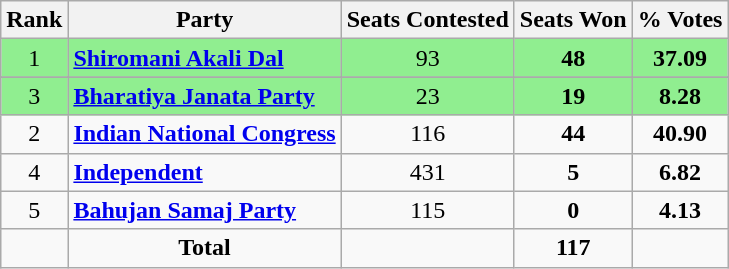<table class="wikitable sortable" style="text-align: center;">
<tr>
<th align="center">Rank</th>
<th align="center">Party</th>
<th align="center">Seats Contested</th>
<th align="center">Seats Won</th>
<th align="center">% Votes</th>
</tr>
<tr style="background: #90EE90;">
<td>1</td>
<td align="left"><strong><a href='#'>Shiromani Akali Dal</a></strong></td>
<td>93</td>
<td><strong>48</strong></td>
<td><strong>37.09</strong></td>
</tr>
<tr>
</tr>
<tr style="background: #90EE90;">
<td>3</td>
<td align="left"><strong><a href='#'>Bharatiya Janata Party</a></strong></td>
<td>23</td>
<td><strong>19</strong></td>
<td><strong>8.28</strong></td>
</tr>
<tr>
<td>2</td>
<td align="left"><strong><a href='#'>Indian National Congress</a></strong></td>
<td>116</td>
<td><strong>44</strong></td>
<td><strong>40.90</strong></td>
</tr>
<tr>
<td>4</td>
<td align="left"><strong><a href='#'>Independent</a></strong></td>
<td>431</td>
<td><strong>5</strong></td>
<td><strong>6.82</strong></td>
</tr>
<tr>
<td>5</td>
<td align="left"><strong><a href='#'>Bahujan Samaj Party</a></strong></td>
<td>115</td>
<td><strong>0</strong></td>
<td><strong>4.13</strong></td>
</tr>
<tr>
<td></td>
<td align="centre"><strong>Total </strong></td>
<td></td>
<td><strong>117</strong></td>
<td><strong> </strong></td>
</tr>
</table>
